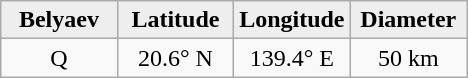<table class="wikitable">
<tr>
<th width="25%" style="background:#eeeeee;">Belyaev</th>
<th width="25%" style="background:#eeeeee;">Latitude</th>
<th width="25%" style="background:#eeeeee;">Longitude</th>
<th width="25%" style="background:#eeeeee;">Diameter</th>
</tr>
<tr>
<td align="center">Q</td>
<td align="center">20.6° N</td>
<td align="center">139.4° E</td>
<td align="center">50 km</td>
</tr>
</table>
